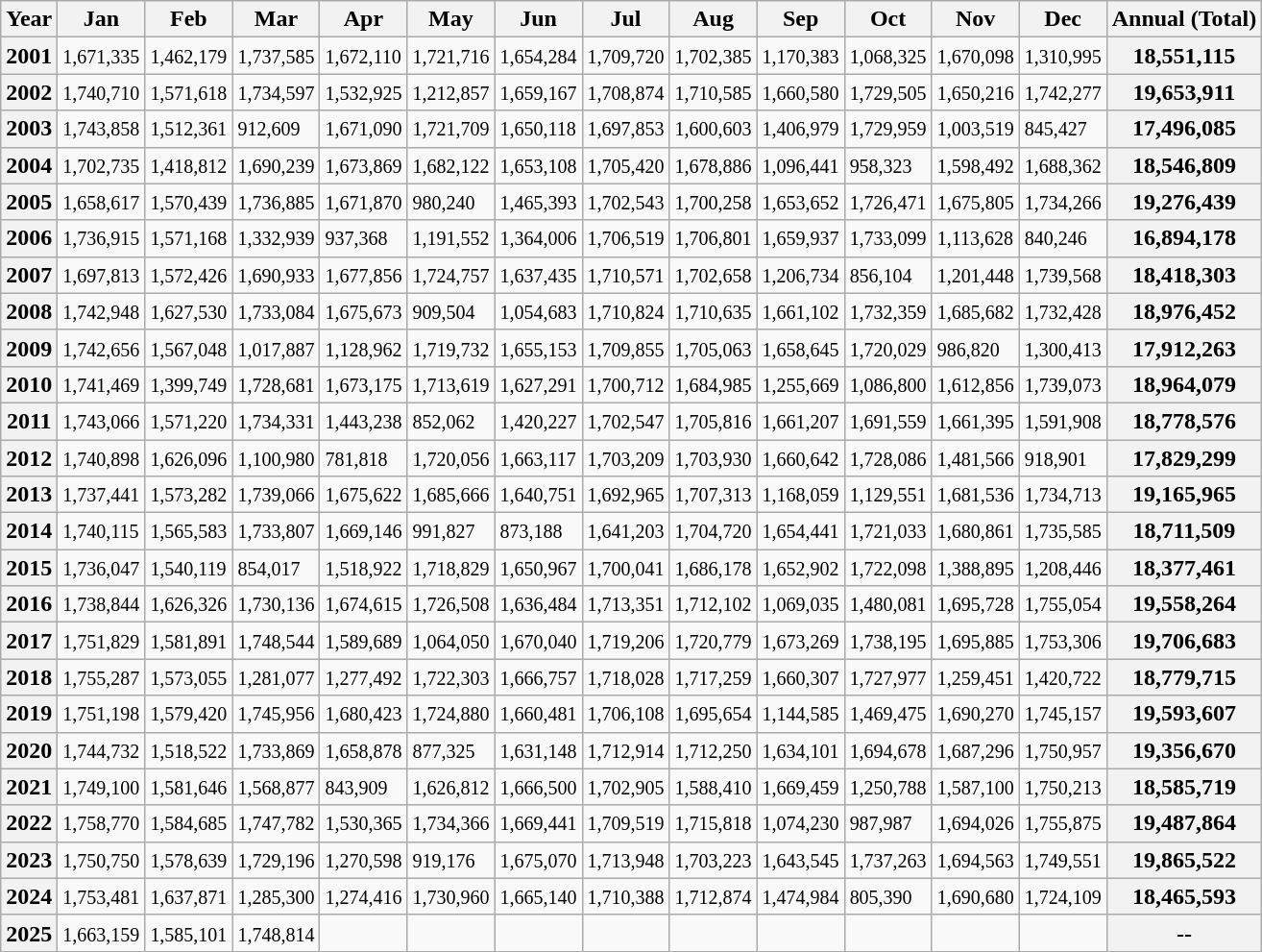<table class="wikitable">
<tr>
<th>Year</th>
<th>Jan</th>
<th>Feb</th>
<th>Mar</th>
<th>Apr</th>
<th>May</th>
<th>Jun</th>
<th>Jul</th>
<th>Aug</th>
<th>Sep</th>
<th>Oct</th>
<th>Nov</th>
<th>Dec</th>
<th>Annual (Total)</th>
</tr>
<tr>
<th>2001</th>
<td><small>1,671,335</small></td>
<td><small>1,462,179</small></td>
<td><small>1,737,585</small></td>
<td><small>1,672,110</small></td>
<td><small>1,721,716</small></td>
<td><small>1,654,284</small></td>
<td><small>1,709,720</small></td>
<td><small>1,702,385</small></td>
<td><small>1,170,383</small></td>
<td><small>1,068,325</small></td>
<td><small>1,670,098</small></td>
<td><small>1,310,995</small></td>
<th>18,551,115</th>
</tr>
<tr>
<th>2002</th>
<td><small>1,740,710</small></td>
<td><small>1,571,618</small></td>
<td><small>1,734,597</small></td>
<td><small>1,532,925</small></td>
<td><small>1,212,857</small></td>
<td><small>1,659,167</small></td>
<td><small>1,708,874</small></td>
<td><small>1,710,585</small></td>
<td><small>1,660,580</small></td>
<td><small>1,729,505</small></td>
<td><small>1,650,216</small></td>
<td><small>1,742,277</small></td>
<th>19,653,911</th>
</tr>
<tr>
<th>2003</th>
<td><small>1,743,858</small></td>
<td><small>1,512,361</small></td>
<td><small>912,609</small></td>
<td><small>1,671,090</small></td>
<td><small>1,721,709</small></td>
<td><small>1,650,118</small></td>
<td><small>1,697,853</small></td>
<td><small>1,600,603</small></td>
<td><small>1,406,979</small></td>
<td><small>1,729,959</small></td>
<td><small>1,003,519</small></td>
<td><small>845,427</small></td>
<th>17,496,085</th>
</tr>
<tr>
<th>2004</th>
<td><small>1,702,735</small></td>
<td><small>1,418,812</small></td>
<td><small>1,690,239</small></td>
<td><small>1,673,869</small></td>
<td><small>1,682,122</small></td>
<td><small>1,653,108</small></td>
<td><small>1,705,420</small></td>
<td><small>1,678,886</small></td>
<td><small>1,096,441</small></td>
<td><small>958,323</small></td>
<td><small>1,598,492</small></td>
<td><small>1,688,362</small></td>
<th>18,546,809</th>
</tr>
<tr>
<th>2005</th>
<td><small>1,658,617</small></td>
<td><small>1,570,439</small></td>
<td><small>1,736,885</small></td>
<td><small>1,671,870</small></td>
<td><small>980,240</small></td>
<td><small>1,465,393</small></td>
<td><small>1,702,543</small></td>
<td><small>1,700,258</small></td>
<td><small>1,653,652</small></td>
<td><small>1,726,471</small></td>
<td><small>1,675,805</small></td>
<td><small>1,734,266</small></td>
<th>19,276,439</th>
</tr>
<tr>
<th>2006</th>
<td><small>1,736,915</small></td>
<td><small>1,571,168</small></td>
<td><small>1,332,939</small></td>
<td><small>937,368</small></td>
<td><small>1,191,552</small></td>
<td><small>1,364,006</small></td>
<td><small>1,706,519</small></td>
<td><small>1,706,801</small></td>
<td><small>1,659,937</small></td>
<td><small>1,733,099</small></td>
<td><small>1,113,628</small></td>
<td><small>840,246</small></td>
<th>16,894,178</th>
</tr>
<tr>
<th>2007</th>
<td><small>1,697,813</small></td>
<td><small>1,572,426</small></td>
<td><small>1,690,933</small></td>
<td><small>1,677,856</small></td>
<td><small>1,724,757</small></td>
<td><small>1,637,435</small></td>
<td><small>1,710,571</small></td>
<td><small>1,702,658</small></td>
<td><small>1,206,734</small></td>
<td><small>856,104</small></td>
<td><small>1,201,448</small></td>
<td><small>1,739,568</small></td>
<th>18,418,303</th>
</tr>
<tr>
<th>2008</th>
<td><small>1,742,948</small></td>
<td><small>1,627,530</small></td>
<td><small>1,733,084</small></td>
<td><small>1,675,673</small></td>
<td><small>909,504</small></td>
<td><small>1,054,683</small></td>
<td><small>1,710,824</small></td>
<td><small>1,710,635</small></td>
<td><small>1,661,102</small></td>
<td><small>1,732,359</small></td>
<td><small>1,685,682</small></td>
<td><small>1,732,428</small></td>
<th>18,976,452</th>
</tr>
<tr>
<th>2009</th>
<td><small>1,742,656</small></td>
<td><small>1,567,048</small></td>
<td><small>1,017,887</small></td>
<td><small>1,128,962</small></td>
<td><small>1,719,732</small></td>
<td><small>1,655,153</small></td>
<td><small>1,709,855</small></td>
<td><small>1,705,063</small></td>
<td><small>1,658,645</small></td>
<td><small>1,720,029</small></td>
<td><small>986,820</small></td>
<td><small>1,300,413</small></td>
<th>17,912,263</th>
</tr>
<tr>
<th>2010</th>
<td><small>1,741,469</small></td>
<td><small>1,399,749</small></td>
<td><small>1,728,681</small></td>
<td><small>1,673,175</small></td>
<td><small>1,713,619</small></td>
<td><small>1,627,291</small></td>
<td><small>1,700,712</small></td>
<td><small>1,684,985</small></td>
<td><small>1,255,669</small></td>
<td><small>1,086,800</small></td>
<td><small>1,612,856</small></td>
<td><small>1,739,073</small></td>
<th>18,964,079</th>
</tr>
<tr>
<th>2011</th>
<td><small>1,743,066</small></td>
<td><small>1,571,220</small></td>
<td><small>1,734,331</small></td>
<td><small>1,443,238</small></td>
<td><small>852,062</small></td>
<td><small>1,420,227</small></td>
<td><small>1,702,547</small></td>
<td><small>1,705,816</small></td>
<td><small>1,661,207</small></td>
<td><small>1,691,559</small></td>
<td><small>1,661,395</small></td>
<td><small>1,591,908</small></td>
<th>18,778,576</th>
</tr>
<tr>
<th>2012</th>
<td><small>1,740,898</small></td>
<td><small>1,626,096</small></td>
<td><small>1,100,980</small></td>
<td><small>781,818</small></td>
<td><small>1,720,056</small></td>
<td><small>1,663,117</small></td>
<td><small>1,703,209</small></td>
<td><small>1,703,930</small></td>
<td><small>1,660,642</small></td>
<td><small>1,728,086</small></td>
<td><small>1,481,566</small></td>
<td><small>918,901</small></td>
<th>17,829,299</th>
</tr>
<tr>
<th>2013</th>
<td><small>1,737,441</small></td>
<td><small>1,573,282</small></td>
<td><small>1,739,066</small></td>
<td><small>1,675,622</small></td>
<td><small>1,685,666</small></td>
<td><small>1,640,751</small></td>
<td><small>1,692,965</small></td>
<td><small>1,707,313</small></td>
<td><small>1,168,059</small></td>
<td><small>1,129,551</small></td>
<td><small>1,681,536</small></td>
<td><small>1,734,713</small></td>
<th>19,165,965</th>
</tr>
<tr>
<th>2014</th>
<td><small>1,740,115</small></td>
<td><small>1,565,583</small></td>
<td><small>1,733,807</small></td>
<td><small>1,669,146</small></td>
<td><small>991,827</small></td>
<td><small>873,188</small></td>
<td><small>1,641,203</small></td>
<td><small>1,704,720</small></td>
<td><small>1,654,441</small></td>
<td><small>1,721,033</small></td>
<td><small>1,680,861</small></td>
<td><small>1,735,585</small></td>
<th>18,711,509</th>
</tr>
<tr>
<th>2015</th>
<td><small>1,736,047</small></td>
<td><small>1,540,119</small></td>
<td><small>854,017</small></td>
<td><small>1,518,922</small></td>
<td><small>1,718,829</small></td>
<td><small>1,650,967</small></td>
<td><small>1,700,041</small></td>
<td><small>1,686,178</small></td>
<td><small>1,652,902</small></td>
<td><small>1,722,098</small></td>
<td><small>1,388,895</small></td>
<td><small>1,208,446</small></td>
<th>18,377,461</th>
</tr>
<tr>
<th>2016</th>
<td><small>1,738,844</small></td>
<td><small>1,626,326</small></td>
<td><small>1,730,136</small></td>
<td><small>1,674,615</small></td>
<td><small>1,726,508</small></td>
<td><small>1,636,484</small></td>
<td><small>1,713,351</small></td>
<td><small>1,712,102</small></td>
<td><small>1,069,035</small></td>
<td><small>1,480,081</small></td>
<td><small>1,695,728</small></td>
<td><small>1,755,054</small></td>
<th>19,558,264</th>
</tr>
<tr>
<th>2017</th>
<td><small>1,751,829</small></td>
<td><small>1,581,891</small></td>
<td><small>1,748,544</small></td>
<td><small>1,589,689</small></td>
<td><small>1,064,050</small></td>
<td><small>1,670,040</small></td>
<td><small>1,719,206</small></td>
<td><small>1,720,779</small></td>
<td><small>1,673,269</small></td>
<td><small>1,738,195</small></td>
<td><small>1,695,885</small></td>
<td><small>1,753,306</small></td>
<th>19,706,683</th>
</tr>
<tr>
<th>2018</th>
<td><small>1,755,287</small></td>
<td><small>1,573,055</small></td>
<td><small>1,281,077</small></td>
<td><small>1,277,492</small></td>
<td><small>1,722,303</small></td>
<td><small>1,666,757</small></td>
<td><small>1,718,028</small></td>
<td><small>1,717,259</small></td>
<td><small>1,660,307</small></td>
<td><small>1,727,977</small></td>
<td><small>1,259,451</small></td>
<td><small>1,420,722</small></td>
<th>18,779,715</th>
</tr>
<tr>
<th>2019</th>
<td><small>1,751,198</small></td>
<td><small>1,579,420</small></td>
<td><small>1,745,956</small></td>
<td><small>1,680,423</small></td>
<td><small>1,724,880</small></td>
<td><small>1,660,481</small></td>
<td><small>1,706,108</small></td>
<td><small>1,695,654</small></td>
<td><small>1,144,585</small></td>
<td><small>1,469,475</small></td>
<td><small>1,690,270</small></td>
<td><small>1,745,157</small></td>
<th>19,593,607</th>
</tr>
<tr>
<th>2020</th>
<td><small>1,744,732</small></td>
<td><small>1,518,522</small></td>
<td><small>1,733,869</small></td>
<td><small>1,658,878</small></td>
<td><small>877,325</small></td>
<td><small>1,631,148</small></td>
<td><small>1,712,914</small></td>
<td><small>1,712,250</small></td>
<td><small>1,634,101</small></td>
<td><small>1,694,678</small></td>
<td><small>1,687,296</small></td>
<td><small>1,750,957</small></td>
<th>19,356,670</th>
</tr>
<tr>
<th>2021</th>
<td><small>1,749,100</small></td>
<td><small>1,581,646</small></td>
<td><small>1,568,877</small></td>
<td><small>843,909</small></td>
<td><small>1,626,812</small></td>
<td><small>1,666,500</small></td>
<td><small>1,702,905</small></td>
<td><small>1,588,410</small></td>
<td><small>1,669,459</small></td>
<td><small>1,250,788</small></td>
<td><small>1,587,100</small></td>
<td><small>1,750,213</small></td>
<th>18,585,719</th>
</tr>
<tr>
<th>2022</th>
<td><small>1,758,770</small></td>
<td><small>1,584,685</small></td>
<td><small>1,747,782</small></td>
<td><small>1,530,365</small></td>
<td><small>1,734,366</small></td>
<td><small>1,669,441</small></td>
<td><small>1,709,519</small></td>
<td><small>1,715,818</small></td>
<td><small>1,074,230</small></td>
<td><small>987,987</small></td>
<td><small>1,694,026</small></td>
<td><small>1,755,875</small></td>
<th>19,487,864</th>
</tr>
<tr>
<th>2023</th>
<td><small>1,750,750</small></td>
<td><small>1,578,639</small></td>
<td><small>1,729,196</small></td>
<td><small>1,270,598</small></td>
<td><small>919,176</small></td>
<td><small>1,675,070</small></td>
<td><small>1,713,948</small></td>
<td><small>1,703,223</small></td>
<td><small>1,643,545</small></td>
<td><small>1,737,263</small></td>
<td><small>1,694,563</small></td>
<td><small>1,749,551</small></td>
<th>19,865,522</th>
</tr>
<tr>
<th>2024</th>
<td><small>1,753,481</small></td>
<td><small>1,637,871</small></td>
<td><small>1,285,300</small></td>
<td><small>1,274,416</small></td>
<td><small>1,730,960</small></td>
<td><small>1,665,140</small></td>
<td><small>1,710,388</small></td>
<td><small>1,712,874</small></td>
<td><small>1,474,984</small></td>
<td><small>805,390</small></td>
<td><small>1,690,680</small></td>
<td><small>1,724,109</small></td>
<th>18,465,593</th>
</tr>
<tr>
<th>2025</th>
<td><small>1,663,159</small></td>
<td><small>1,585,101</small></td>
<td><small>1,748,814</small></td>
<td><small></small></td>
<td><small></small></td>
<td><small></small></td>
<td><small></small></td>
<td><small></small></td>
<td><small></small></td>
<td><small></small></td>
<td><small></small></td>
<td><small></small></td>
<th>--</th>
</tr>
<tr>
</tr>
</table>
